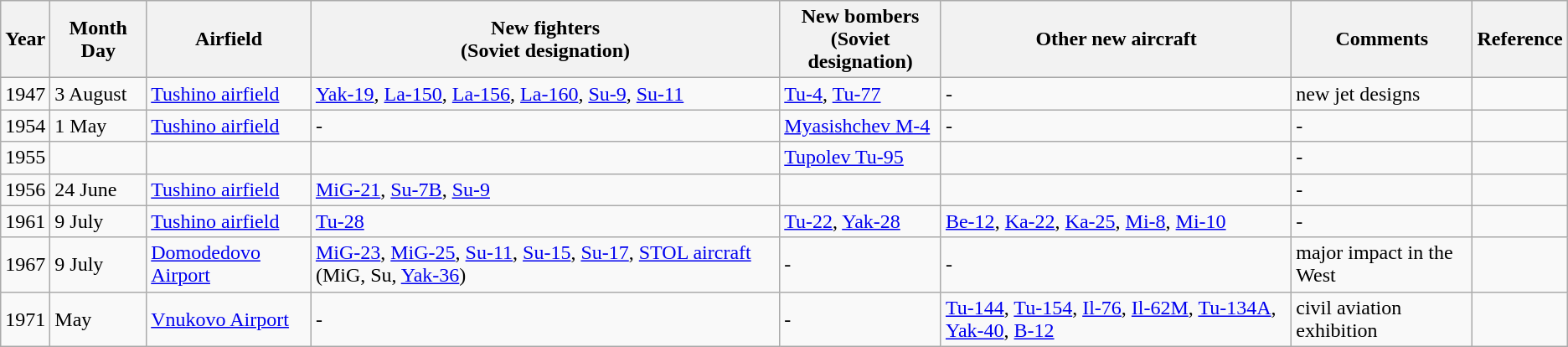<table class="wikitable sortable">
<tr>
<th>Year</th>
<th>Month Day</th>
<th>Airfield</th>
<th>New fighters<br>(Soviet designation)</th>
<th>New bombers<br>(Soviet designation)</th>
<th>Other new aircraft</th>
<th>Comments</th>
<th>Reference</th>
</tr>
<tr>
<td>1947</td>
<td>3 August</td>
<td><a href='#'>Tushino airfield</a></td>
<td><a href='#'>Yak-19</a>, <a href='#'>La-150</a>, <a href='#'>La-156</a>, <a href='#'>La-160</a>, <a href='#'>Su-9</a>, <a href='#'>Su-11</a></td>
<td><a href='#'>Tu-4</a>, <a href='#'>Tu-77</a></td>
<td>-</td>
<td>new jet designs</td>
<td></td>
</tr>
<tr>
<td>1954</td>
<td>1 May</td>
<td><a href='#'>Tushino airfield</a></td>
<td>-</td>
<td><a href='#'>Myasishchev M-4</a></td>
<td>-</td>
<td>-</td>
<td></td>
</tr>
<tr>
<td>1955</td>
<td> </td>
<td> </td>
<td> </td>
<td><a href='#'>Tupolev Tu-95</a></td>
<td> </td>
<td>-</td>
<td></td>
</tr>
<tr>
<td>1956</td>
<td>24 June</td>
<td><a href='#'>Tushino airfield</a></td>
<td><a href='#'>MiG-21</a>, <a href='#'>Su-7B</a>, <a href='#'>Su-9</a></td>
<td> </td>
<td> </td>
<td>-</td>
<td></td>
</tr>
<tr>
<td>1961</td>
<td>9 July</td>
<td><a href='#'>Tushino airfield</a></td>
<td><a href='#'>Tu-28</a></td>
<td><a href='#'>Tu-22</a>, <a href='#'>Yak-28</a></td>
<td><a href='#'>Be-12</a>, <a href='#'>Ka-22</a>, <a href='#'>Ka-25</a>, <a href='#'>Mi-8</a>, <a href='#'>Mi-10</a></td>
<td>-</td>
<td></td>
</tr>
<tr>
<td>1967</td>
<td>9 July</td>
<td><a href='#'>Domodedovo Airport</a></td>
<td><a href='#'>MiG-23</a>, <a href='#'>MiG-25</a>, <a href='#'>Su-11</a>, <a href='#'>Su-15</a>, <a href='#'>Su-17</a>, <a href='#'>STOL aircraft</a> (MiG, Su, <a href='#'>Yak-36</a>)</td>
<td>-</td>
<td>-</td>
<td>major impact in the West</td>
<td></td>
</tr>
<tr>
<td>1971</td>
<td>May</td>
<td><a href='#'>Vnukovo Airport</a></td>
<td>-</td>
<td>-</td>
<td><a href='#'>Tu-144</a>, <a href='#'>Tu-154</a>, <a href='#'>Il-76</a>, <a href='#'>Il-62M</a>, <a href='#'>Tu-134A</a>, <a href='#'>Yak-40</a>, <a href='#'>B-12</a></td>
<td>civil aviation exhibition</td>
<td></td>
</tr>
</table>
